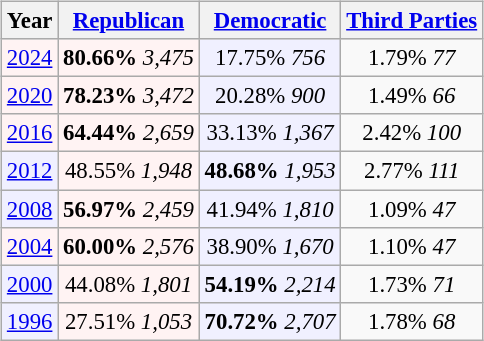<table class="wikitable" style="float:right; font-size:95%;">
<tr bgcolor=lightgrey>
<th>Year</th>
<th><a href='#'>Republican</a></th>
<th><a href='#'>Democratic</a></th>
<th><a href='#'>Third Parties</a></th>
</tr>
<tr>
<td align="center" bgcolor="#fff3f3"><a href='#'>2024</a></td>
<td align="center" bgcolor="#fff3f3"><strong>80.66%</strong> <em>3,475</em></td>
<td align="center" bgcolor="#f0f0ff">17.75% <em>756</em></td>
<td align="center">1.79% <em>77</em></td>
</tr>
<tr>
<td align="center" bgcolor="#fff3f3"><a href='#'>2020</a></td>
<td align="center" bgcolor="#fff3f3"><strong>78.23%</strong> <em>3,472</em></td>
<td align="center" bgcolor="#f0f0ff">20.28% <em>900</em></td>
<td align="center">1.49% <em>66</em></td>
</tr>
<tr>
<td align="center" bgcolor="#fff3f3"><a href='#'>2016</a></td>
<td align="center" bgcolor="#fff3f3"><strong>64.44%</strong> <em>2,659</em></td>
<td align="center" bgcolor="#f0f0ff">33.13% <em>1,367</em></td>
<td align="center">2.42% <em>100</em></td>
</tr>
<tr>
<td align="center" bgcolor="#f0f0ff"><a href='#'>2012</a></td>
<td align="center" bgcolor="#fff3f3">48.55% <em>1,948</em></td>
<td align="center" bgcolor="#f0f0ff"><strong>48.68%</strong> <em>1,953</em></td>
<td align="center">2.77% <em>111</em></td>
</tr>
<tr>
<td align="center" bgcolor="#f0f0ff"><a href='#'>2008</a></td>
<td align="center" bgcolor="#fff3f3"><strong>56.97%</strong> <em>2,459</em></td>
<td align="center" bgcolor="#f0f0ff">41.94% <em>1,810</em></td>
<td align="center">1.09% <em>47</em></td>
</tr>
<tr>
<td align="center" bgcolor="#fff3f3"><a href='#'>2004</a></td>
<td align="center" bgcolor="#fff3f3"><strong>60.00%</strong> <em>2,576</em></td>
<td align="center" bgcolor="#f0f0ff">38.90% <em>1,670</em></td>
<td align="center">1.10% <em>47</em></td>
</tr>
<tr>
<td align="center" bgcolor="#f0f0ff"><a href='#'>2000</a></td>
<td align="center" bgcolor="#fff3f3">44.08% <em>1,801</em></td>
<td align="center" bgcolor="#f0f0ff"><strong>54.19%</strong> <em>2,214</em></td>
<td align="center">1.73% <em>71</em></td>
</tr>
<tr>
<td align="center" bgcolor="#f0f0ff"><a href='#'>1996</a></td>
<td align="center" bgcolor="#fff3f3">27.51% <em>1,053</em></td>
<td align="center" bgcolor="#f0f0ff"><strong>70.72%</strong> <em>2,707</em></td>
<td align="center">1.78% <em>68</em></td>
</tr>
</table>
